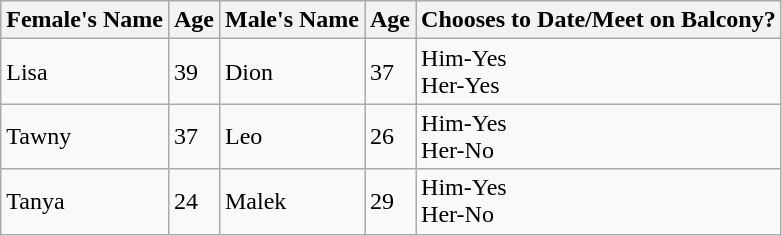<table class="wikitable">
<tr>
<th>Female's Name</th>
<th>Age</th>
<th>Male's Name</th>
<th>Age</th>
<th>Chooses to Date/Meet on Balcony?</th>
</tr>
<tr>
<td>Lisa</td>
<td>39</td>
<td>Dion</td>
<td>37</td>
<td>Him-Yes<br>Her-Yes</td>
</tr>
<tr>
<td>Tawny</td>
<td>37</td>
<td>Leo</td>
<td>26</td>
<td>Him-Yes<br>Her-No</td>
</tr>
<tr>
<td>Tanya</td>
<td>24</td>
<td>Malek</td>
<td>29</td>
<td>Him-Yes<br>Her-No</td>
</tr>
</table>
